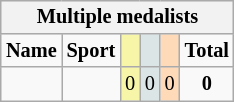<table class=wikitable style="font-size:85%; float:right; text-align:center">
<tr bgcolor=EFEFEF>
<th colspan=7>Multiple medalists</th>
</tr>
<tr>
<td><strong>Name</strong></td>
<td><strong>Sport</strong></td>
<td bgcolor=F7F6A8></td>
<td bgcolor=DCE5E5></td>
<td bgcolor=FFDAB9></td>
<td><strong>Total</strong></td>
</tr>
<tr>
<td></td>
<td></td>
<td bgcolor=F7F6A8>0</td>
<td bgcolor=DCE5E5>0</td>
<td bgcolor=FFDAB9>0</td>
<td><strong>0</strong></td>
</tr>
</table>
